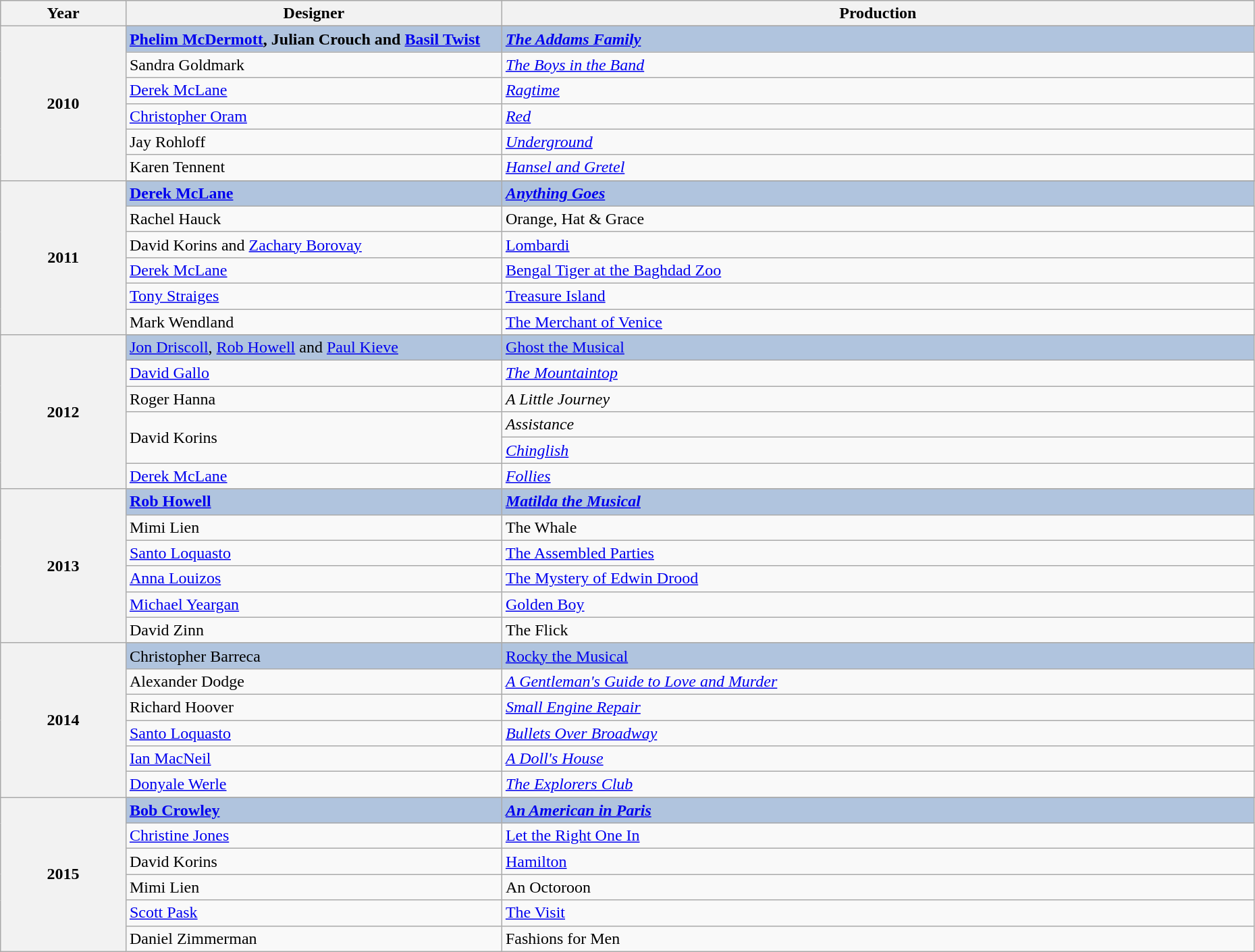<table class="wikitable" style="width:98%;">
<tr style="background:#bebebe;">
<th style="width:10%;">Year</th>
<th style="width:30%;">Designer</th>
<th style="width:60%;">Production</th>
</tr>
<tr>
<th rowspan="7">2010</th>
</tr>
<tr style="background:#B0C4DE">
<td><strong><a href='#'>Phelim McDermott</a>, Julian Crouch and <a href='#'>Basil Twist</a></strong></td>
<td><strong><em><a href='#'>The Addams Family</a></em></strong></td>
</tr>
<tr>
<td>Sandra Goldmark</td>
<td><em><a href='#'>The Boys in the Band</a></em></td>
</tr>
<tr>
<td><a href='#'>Derek McLane</a></td>
<td><em><a href='#'>Ragtime</a></em></td>
</tr>
<tr>
<td><a href='#'>Christopher Oram</a></td>
<td><em><a href='#'>Red</a></em></td>
</tr>
<tr>
<td>Jay Rohloff</td>
<td><em><a href='#'>Underground</a></em></td>
</tr>
<tr>
<td>Karen Tennent</td>
<td><em><a href='#'>Hansel and Gretel</a></em></td>
</tr>
<tr>
<th rowspan="7">2011</th>
</tr>
<tr style="background:#B0C4DE">
<td><strong><a href='#'>Derek McLane</a></strong></td>
<td><strong><em><a href='#'>Anything Goes</a><em> <strong></td>
</tr>
<tr>
<td>Rachel Hauck</td>
<td></em>Orange, Hat & Grace<em></td>
</tr>
<tr>
<td>David Korins and <a href='#'>Zachary Borovay</a></td>
<td></em><a href='#'>Lombardi</a><em></td>
</tr>
<tr>
<td><a href='#'>Derek McLane</a></td>
<td></em><a href='#'>Bengal Tiger at the Baghdad Zoo</a><em></td>
</tr>
<tr>
<td><a href='#'>Tony Straiges</a></td>
<td></em><a href='#'>Treasure Island</a><em></td>
</tr>
<tr>
<td>Mark Wendland</td>
<td></em><a href='#'>The Merchant of Venice</a><em></td>
</tr>
<tr>
<th rowspan="7">2012</th>
</tr>
<tr style="background:#B0C4DE">
<td></strong><a href='#'>Jon Driscoll</a>, <a href='#'>Rob Howell</a> and <a href='#'>Paul Kieve</a><strong></td>
<td></em></strong><a href='#'>Ghost the Musical</a></em> </strong></td>
</tr>
<tr>
<td><a href='#'>David Gallo</a></td>
<td><em><a href='#'>The Mountaintop</a></em></td>
</tr>
<tr>
<td>Roger Hanna</td>
<td><em>A Little Journey</em></td>
</tr>
<tr>
<td rowspan="2">David Korins</td>
<td><em>Assistance</em></td>
</tr>
<tr>
<td><em><a href='#'>Chinglish</a></em></td>
</tr>
<tr>
<td><a href='#'>Derek McLane</a></td>
<td><em><a href='#'>Follies</a></em></td>
</tr>
<tr>
<th rowspan="7">2013</th>
</tr>
<tr style="background:#B0C4DE">
<td><strong><a href='#'>Rob Howell</a></strong></td>
<td><strong><em><a href='#'>Matilda the Musical</a><em> <strong></td>
</tr>
<tr>
<td>Mimi Lien</td>
<td></em>The Whale<em></td>
</tr>
<tr>
<td><a href='#'>Santo Loquasto</a></td>
<td></em><a href='#'>The Assembled Parties</a><em></td>
</tr>
<tr>
<td><a href='#'>Anna Louizos</a></td>
<td></em><a href='#'>The Mystery of Edwin Drood</a><em></td>
</tr>
<tr>
<td><a href='#'>Michael Yeargan</a></td>
<td></em><a href='#'>Golden Boy</a><em></td>
</tr>
<tr>
<td>David Zinn</td>
<td></em>The Flick<em></td>
</tr>
<tr>
<th rowspan="7">2014</th>
</tr>
<tr style="background:#B0C4DE">
<td></strong>Christopher Barreca<strong></td>
<td></em></strong><a href='#'>Rocky the Musical</a></em> </strong></td>
</tr>
<tr>
<td>Alexander Dodge</td>
<td><em><a href='#'>A Gentleman's Guide to Love and Murder</a></em></td>
</tr>
<tr>
<td>Richard Hoover</td>
<td><em><a href='#'>Small Engine Repair</a></em></td>
</tr>
<tr>
<td><a href='#'>Santo Loquasto</a></td>
<td><em><a href='#'>Bullets Over Broadway</a></em></td>
</tr>
<tr>
<td><a href='#'>Ian MacNeil</a></td>
<td><em><a href='#'>A Doll's House</a></em></td>
</tr>
<tr>
<td><a href='#'>Donyale Werle</a></td>
<td><em><a href='#'>The Explorers Club</a></em></td>
</tr>
<tr>
<th rowspan="7">2015</th>
</tr>
<tr style="background:#B0C4DE">
<td><strong><a href='#'>Bob Crowley</a></strong></td>
<td><strong><em><a href='#'>An American in Paris</a><strong> <em></td>
</tr>
<tr>
<td><a href='#'>Christine Jones</a></td>
<td></em><a href='#'>Let the Right One In</a><em></td>
</tr>
<tr>
<td>David Korins</td>
<td></em><a href='#'>Hamilton</a><em></td>
</tr>
<tr>
<td>Mimi Lien</td>
<td></em>An Octoroon<em></td>
</tr>
<tr>
<td><a href='#'>Scott Pask</a></td>
<td></em><a href='#'>The Visit</a><em></td>
</tr>
<tr>
<td>Daniel Zimmerman</td>
<td></em>Fashions for Men<em></td>
</tr>
</table>
